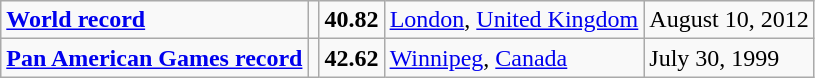<table class="wikitable">
<tr>
<td><strong><a href='#'>World record</a></strong></td>
<td></td>
<td><strong>40.82</strong></td>
<td><a href='#'>London</a>, <a href='#'>United Kingdom</a></td>
<td>August 10, 2012</td>
</tr>
<tr>
<td><strong><a href='#'>Pan American Games record</a></strong></td>
<td></td>
<td><strong>42.62</strong></td>
<td><a href='#'>Winnipeg</a>, <a href='#'>Canada</a></td>
<td>July 30, 1999</td>
</tr>
</table>
